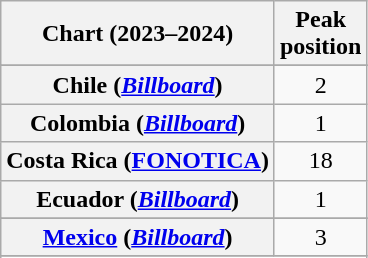<table class="wikitable sortable plainrowheaders" style="text-align:center">
<tr>
<th scope="col">Chart (2023–2024)</th>
<th scope="col">Peak<br>position</th>
</tr>
<tr>
</tr>
<tr>
<th scope="row">Chile (<a href='#'><em>Billboard</em></a>)</th>
<td>2</td>
</tr>
<tr>
<th scope="row">Colombia (<a href='#'><em>Billboard</em></a>)</th>
<td>1</td>
</tr>
<tr>
<th scope="row">Costa Rica (<a href='#'>FONOTICA</a>)</th>
<td>18</td>
</tr>
<tr>
<th scope="row">Ecuador (<a href='#'><em>Billboard</em></a>)</th>
<td>1</td>
</tr>
<tr>
</tr>
<tr>
<th scope="row"><a href='#'>Mexico</a> (<a href='#'><em>Billboard</em></a>)</th>
<td>3</td>
</tr>
<tr>
</tr>
<tr>
</tr>
<tr>
</tr>
<tr>
</tr>
<tr>
</tr>
<tr>
</tr>
</table>
